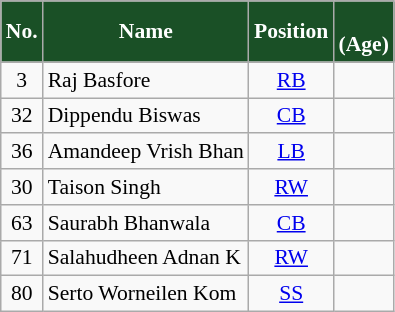<table class="wikitable sortable" style="text-align:center; font-size:90%;">
<tr>
<th style="background:#1A5026; color:white; text-align:center;">No.</th>
<th style="background:#1A5026; color:white; text-align:center;">Name</th>
<th style="background:#1A5026; color:white; text-align:center;">Position</th>
<th style="background:#1A5026; color: white; text-align: center;"><br>(Age)</th>
</tr>
<tr>
<td>3</td>
<td align=left>Raj Basfore</td>
<td><a href='#'>RB</a></td>
<td></td>
</tr>
<tr>
<td>32</td>
<td align=left>Dippendu Biswas</td>
<td><a href='#'>CB</a></td>
<td></td>
</tr>
<tr>
<td>36</td>
<td align=left>Amandeep Vrish Bhan</td>
<td><a href='#'>LB</a></td>
<td></td>
</tr>
<tr>
<td>30</td>
<td align=left>Taison Singh</td>
<td><a href='#'>RW</a></td>
<td></td>
</tr>
<tr>
<td>63</td>
<td align=left>Saurabh Bhanwala</td>
<td><a href='#'>CB</a></td>
<td></td>
</tr>
<tr>
<td>71</td>
<td align=left>Salahudheen Adnan K</td>
<td><a href='#'>RW</a></td>
<td></td>
</tr>
<tr>
<td>80</td>
<td align=left>Serto Worneilen Kom</td>
<td><a href='#'>SS</a></td>
<td></td>
</tr>
</table>
